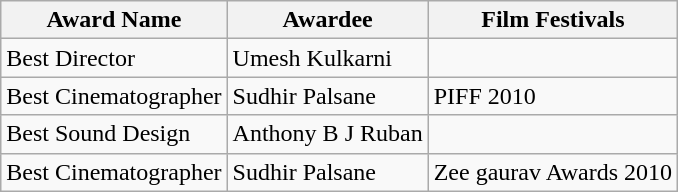<table class="wikitable">
<tr>
<th>Award Name</th>
<th>Awardee</th>
<th>Film Festivals</th>
</tr>
<tr>
<td>Best Director</td>
<td>Umesh Kulkarni</td>
<td></td>
</tr>
<tr>
<td>Best Cinematographer</td>
<td>Sudhir Palsane</td>
<td>PIFF 2010</td>
</tr>
<tr>
<td>Best Sound Design</td>
<td>Anthony B J Ruban</td>
<td></td>
</tr>
<tr>
<td>Best Cinematographer</td>
<td>Sudhir Palsane</td>
<td>Zee gaurav Awards 2010</td>
</tr>
</table>
